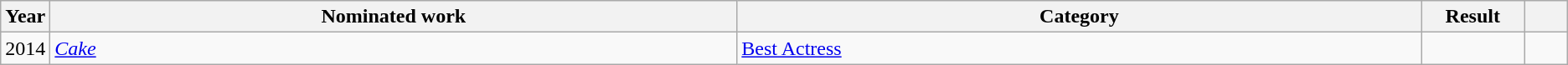<table class="wikitable sortable">
<tr>
<th scope="col" style="width:1em;">Year</th>
<th scope="col" style="width:39em;">Nominated work</th>
<th scope="col" style="width:39em;">Category</th>
<th scope="col" style="width:5em;">Result</th>
<th scope="col" style="width:2em;" class="unsortable"></th>
</tr>
<tr>
<td>2014</td>
<td><em><a href='#'>Cake</a></em></td>
<td><a href='#'>Best Actress</a></td>
<td></td>
<td></td>
</tr>
</table>
